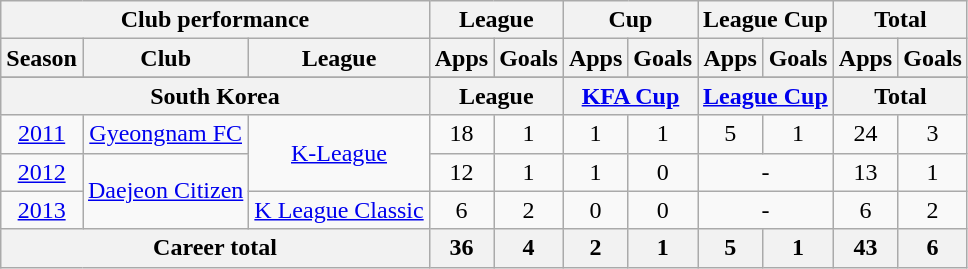<table class="wikitable" style="text-align:center">
<tr>
<th colspan=3>Club performance</th>
<th colspan=2>League</th>
<th colspan=2>Cup</th>
<th colspan=2>League Cup</th>
<th colspan=2>Total</th>
</tr>
<tr>
<th>Season</th>
<th>Club</th>
<th>League</th>
<th>Apps</th>
<th>Goals</th>
<th>Apps</th>
<th>Goals</th>
<th>Apps</th>
<th>Goals</th>
<th>Apps</th>
<th>Goals</th>
</tr>
<tr>
</tr>
<tr>
<th colspan=3>South Korea</th>
<th colspan=2>League</th>
<th colspan=2><a href='#'>KFA Cup</a></th>
<th colspan=2><a href='#'>League Cup</a></th>
<th colspan=2>Total</th>
</tr>
<tr>
<td><a href='#'>2011</a></td>
<td rowspan="1"><a href='#'>Gyeongnam FC</a></td>
<td rowspan="2"><a href='#'>K-League</a></td>
<td>18</td>
<td>1</td>
<td>1</td>
<td>1</td>
<td>5</td>
<td>1</td>
<td>24</td>
<td>3</td>
</tr>
<tr>
<td><a href='#'>2012</a></td>
<td rowspan="2"><a href='#'>Daejeon Citizen</a></td>
<td>12</td>
<td>1</td>
<td>1</td>
<td>0</td>
<td colspan="2">-</td>
<td>13</td>
<td>1</td>
</tr>
<tr>
<td><a href='#'>2013</a></td>
<td rowspan="1"><a href='#'>K League Classic</a></td>
<td>6</td>
<td>2</td>
<td>0</td>
<td>0</td>
<td colspan="2">-</td>
<td>6</td>
<td>2</td>
</tr>
<tr>
<th colspan=3>Career total</th>
<th>36</th>
<th>4</th>
<th>2</th>
<th>1</th>
<th>5</th>
<th>1</th>
<th>43</th>
<th>6</th>
</tr>
</table>
